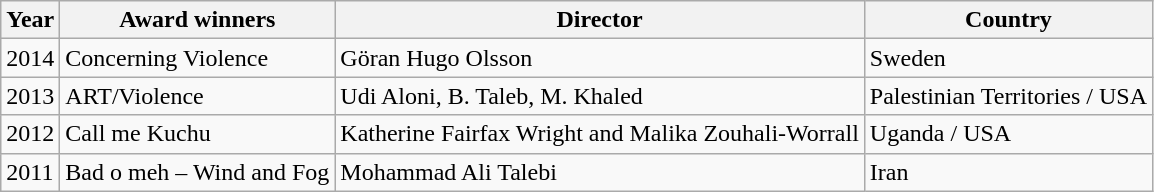<table class="wikitable">
<tr>
<th>Year</th>
<th>Award winners</th>
<th>Director</th>
<th>Country</th>
</tr>
<tr>
<td>2014</td>
<td>Concerning Violence</td>
<td>Göran Hugo Olsson</td>
<td>Sweden</td>
</tr>
<tr>
<td>2013</td>
<td>ART/Violence</td>
<td>Udi Aloni, B. Taleb, M. Khaled</td>
<td>Palestinian Territories / USA</td>
</tr>
<tr>
<td>2012</td>
<td>Call me Kuchu</td>
<td>Katherine Fairfax Wright and Malika Zouhali-Worrall</td>
<td>Uganda / USA</td>
</tr>
<tr>
<td>2011</td>
<td>Bad o meh – Wind and Fog</td>
<td>Mohammad Ali Talebi</td>
<td>Iran</td>
</tr>
</table>
